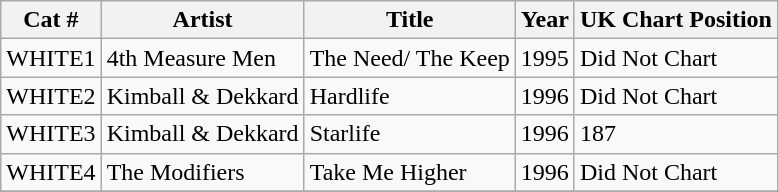<table class="wikitable">
<tr>
<th>Cat #</th>
<th>Artist</th>
<th>Title</th>
<th>Year</th>
<th>UK Chart Position</th>
</tr>
<tr>
<td>WHITE1</td>
<td>4th Measure Men</td>
<td>The Need/ The Keep</td>
<td>1995</td>
<td>Did Not Chart</td>
</tr>
<tr>
<td>WHITE2</td>
<td>Kimball & Dekkard</td>
<td>Hardlife</td>
<td>1996</td>
<td>Did Not Chart</td>
</tr>
<tr>
<td>WHITE3</td>
<td>Kimball & Dekkard</td>
<td>Starlife</td>
<td>1996</td>
<td>187</td>
</tr>
<tr>
<td>WHITE4</td>
<td>The Modifiers</td>
<td>Take Me Higher</td>
<td>1996</td>
<td>Did Not Chart</td>
</tr>
<tr>
</tr>
</table>
